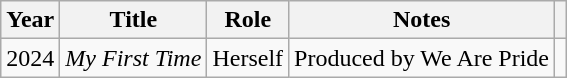<table class="wikitable plainrowheaders sortable">
<tr>
<th scope="col">Year</th>
<th scope="col">Title</th>
<th scope="col">Role</th>
<th scope="col">Notes</th>
<th style="text-align: center;" class="unsortable"></th>
</tr>
<tr>
<td>2024</td>
<td><em>My First Time</em></td>
<td>Herself</td>
<td>Produced by We Are Pride</td>
<td></td>
</tr>
</table>
